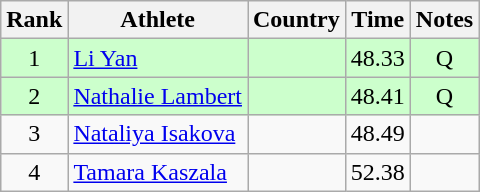<table class="wikitable" style="text-align:center">
<tr>
<th>Rank</th>
<th>Athlete</th>
<th>Country</th>
<th>Time</th>
<th>Notes</th>
</tr>
<tr bgcolor=ccffcc>
<td>1</td>
<td align=left><a href='#'>Li Yan</a></td>
<td align=left></td>
<td>48.33</td>
<td>Q</td>
</tr>
<tr bgcolor=ccffcc>
<td>2</td>
<td align=left><a href='#'>Nathalie Lambert</a></td>
<td align=left></td>
<td>48.41</td>
<td>Q</td>
</tr>
<tr>
<td>3</td>
<td align=left><a href='#'>Nataliya Isakova</a></td>
<td align=left></td>
<td>48.49</td>
<td></td>
</tr>
<tr>
<td>4</td>
<td align=left><a href='#'>Tamara Kaszala</a></td>
<td align=left></td>
<td>52.38</td>
<td></td>
</tr>
</table>
